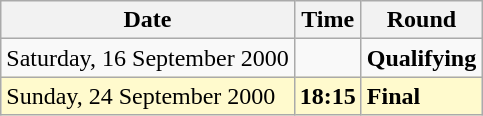<table class="wikitable">
<tr>
<th>Date</th>
<th>Time</th>
<th>Round</th>
</tr>
<tr>
<td>Saturday, 16 September 2000</td>
<td></td>
<td><strong>Qualifying</strong></td>
</tr>
<tr style=background:lemonchiffon>
<td>Sunday, 24 September 2000</td>
<td><strong>18:15</strong></td>
<td><strong>Final</strong></td>
</tr>
</table>
